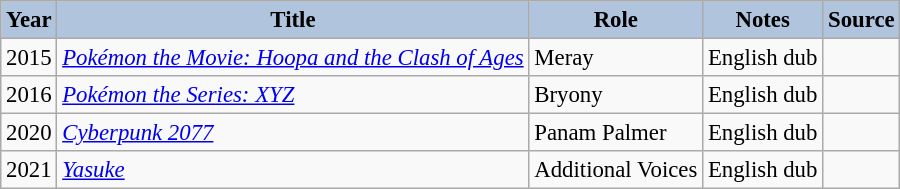<table class="wikitable sortable plainrowheaders" style="width=95%; font-size: 95%;">
<tr>
<th style="background:#b0c4de;">Year</th>
<th style="background:#b0c4de;">Title</th>
<th style="background:#b0c4de;">Role</th>
<th style="background:#b0c4de;">Notes</th>
<th style="background:#b0c4de;">Source</th>
</tr>
<tr>
<td>2015</td>
<td><em><a href='#'>Pokémon the Movie: Hoopa and the Clash of Ages</a></em></td>
<td>Meray</td>
<td>English dub</td>
<td></td>
</tr>
<tr>
<td>2016</td>
<td><em><a href='#'>Pokémon the Series: XYZ</a></em></td>
<td>Bryony</td>
<td>English dub</td>
<td></td>
</tr>
<tr>
<td>2020</td>
<td><em><a href='#'>Cyberpunk 2077</a></em></td>
<td>Panam Palmer</td>
<td>English dub</td>
<td></td>
</tr>
<tr>
<td>2021</td>
<td><a href='#'><em>Yasuke</em></a></td>
<td>Additional Voices</td>
<td>English dub</td>
<td></td>
</tr>
</table>
